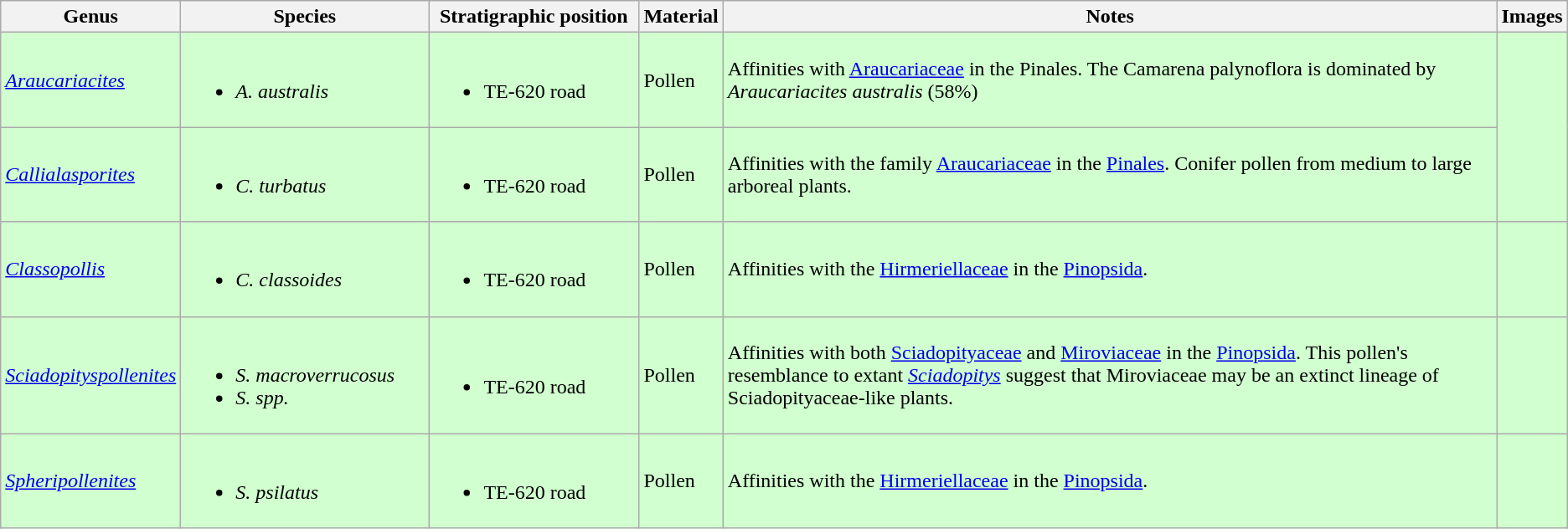<table class="wikitable">
<tr>
<th>Genus</th>
<th width="190px">Species</th>
<th width="160px">Stratigraphic position</th>
<th>Material</th>
<th>Notes</th>
<th>Images</th>
</tr>
<tr>
<td style="background:#D1FFCF;"><em><a href='#'>Araucariacites</a></em></td>
<td style="background:#D1FFCF;"><br><ul><li><em>A. australis</em></li></ul></td>
<td style="background:#D1FFCF;"><br><ul><li>TE-620 road</li></ul></td>
<td style="background:#D1FFCF;">Pollen</td>
<td style="background:#D1FFCF;">Affinities with <a href='#'>Araucariaceae</a> in the Pinales. The Camarena palynoflora is dominated by <em>Araucariacites australis</em> (58%)</td>
<td rowspan="2" style="background:#D1FFCF;"></td>
</tr>
<tr>
<td style="background:#D1FFCF;"><em><a href='#'>Callialasporites</a></em></td>
<td style="background:#D1FFCF;"><br><ul><li><em>C. turbatus</em></li></ul></td>
<td style="background:#D1FFCF;"><br><ul><li>TE-620 road</li></ul></td>
<td style="background:#D1FFCF;">Pollen</td>
<td style="background:#D1FFCF;">Affinities with the family <a href='#'>Araucariaceae</a> in the <a href='#'>Pinales</a>. Conifer pollen from medium to large arboreal plants.</td>
</tr>
<tr>
<td style="background:#D1FFCF;"><em><a href='#'>Classopollis</a></em></td>
<td style="background:#D1FFCF;"><br><ul><li><em>C. classoides</em></li></ul></td>
<td style="background:#D1FFCF;"><br><ul><li>TE-620 road</li></ul></td>
<td style="background:#D1FFCF;">Pollen</td>
<td style="background:#D1FFCF;">Affinities with the <a href='#'>Hirmeriellaceae</a> in the <a href='#'>Pinopsida</a>.</td>
<td style="background:#D1FFCF;"></td>
</tr>
<tr>
<td style="background:#D1FFCF;"><em><a href='#'>Sciadopityspollenites</a></em></td>
<td style="background:#D1FFCF;"><br><ul><li><em>S. macroverrucosus</em></li><li><em>S. spp.</em></li></ul></td>
<td style="background:#D1FFCF;"><br><ul><li>TE-620 road</li></ul></td>
<td style="background:#D1FFCF;">Pollen</td>
<td style="background:#D1FFCF;">Affinities with both <a href='#'>Sciadopityaceae</a> and <a href='#'>Miroviaceae</a> in the <a href='#'>Pinopsida</a>. This pollen's resemblance to extant <em><a href='#'>Sciadopitys</a></em> suggest that Miroviaceae may be an extinct lineage of Sciadopityaceae-like plants.</td>
<td style="background:#D1FFCF;"></td>
</tr>
<tr>
<td style="background:#D1FFCF;"><em><a href='#'>Spheripollenites</a></em></td>
<td style="background:#D1FFCF;"><br><ul><li><em>S. psilatus</em></li></ul></td>
<td style="background:#D1FFCF;"><br><ul><li>TE-620 road</li></ul></td>
<td style="background:#D1FFCF;">Pollen</td>
<td style="background:#D1FFCF;">Affinities with the <a href='#'>Hirmeriellaceae</a> in the <a href='#'>Pinopsida</a>.</td>
<td style="background:#D1FFCF;"></td>
</tr>
</table>
